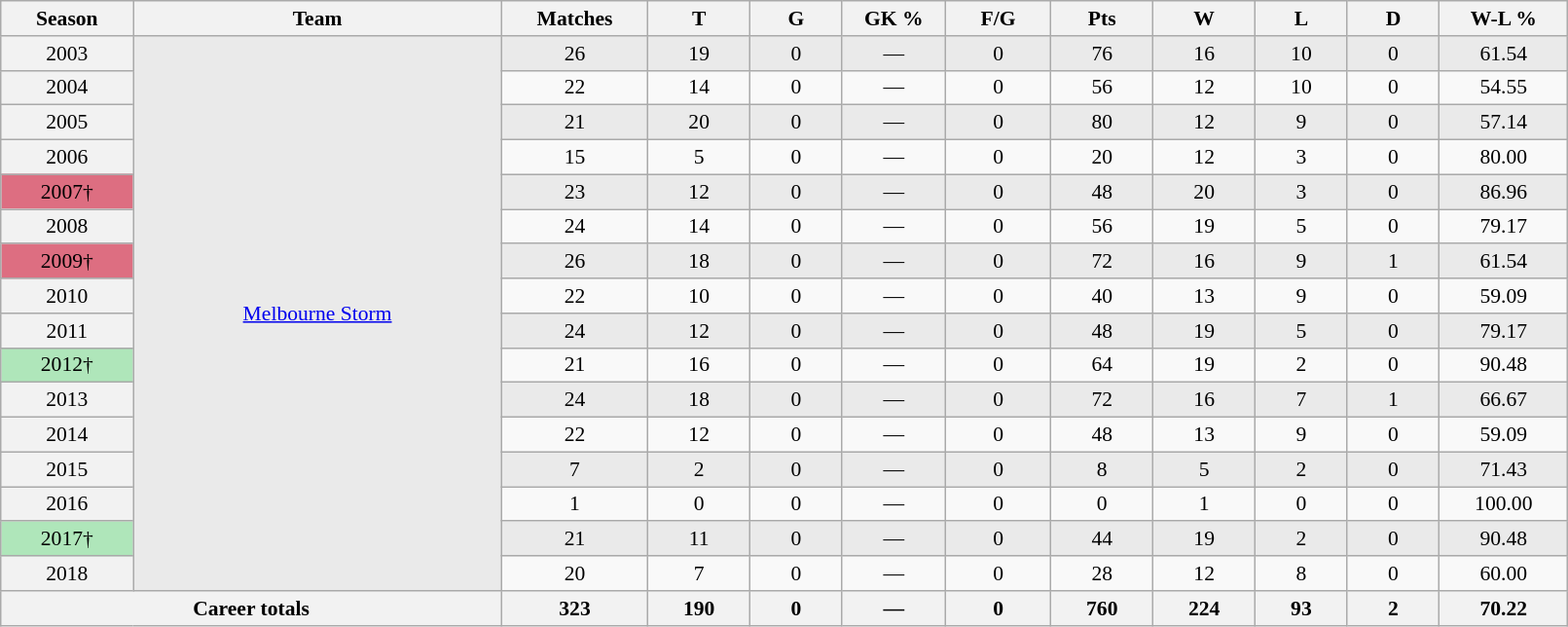<table class="wikitable sortable"  style="font-size:90%; text-align:center; width:85%;">
<tr>
<th width=2%>Season</th>
<th width=8%>Team</th>
<th width=2%>Matches</th>
<th width=2%>T</th>
<th width=2%>G</th>
<th width=2%>GK %</th>
<th width=2%>F/G</th>
<th width=2%>Pts</th>
<th width=2%>W</th>
<th width=2%>L</th>
<th width=2%>D</th>
<th width=2%>W-L %</th>
</tr>
<tr style="background:#eaeaea;">
<th scope="row" style="text-align:center; font-weight:normal">2003</th>
<td rowspan="16" style="text-align:center;"> <a href='#'>Melbourne Storm</a></td>
<td>26</td>
<td>19</td>
<td>0</td>
<td>—</td>
<td>0</td>
<td>76</td>
<td>16</td>
<td>10</td>
<td>0</td>
<td>61.54</td>
</tr>
<tr>
<th scope="row" style="text-align:center; font-weight:normal">2004</th>
<td>22</td>
<td>14</td>
<td>0</td>
<td>—</td>
<td>0</td>
<td>56</td>
<td>12</td>
<td>10</td>
<td>0</td>
<td>54.55</td>
</tr>
<tr style="background:#eaeaea;">
<th scope="row" style="text-align:center; font-weight:normal">2005</th>
<td>21</td>
<td>20</td>
<td>0</td>
<td>—</td>
<td>0</td>
<td>80</td>
<td>12</td>
<td>9</td>
<td>0</td>
<td>57.14</td>
</tr>
<tr>
<th scope="row" style="text-align:center; font-weight:normal">2006</th>
<td>15</td>
<td>5</td>
<td>0</td>
<td>—</td>
<td>0</td>
<td>20</td>
<td>12</td>
<td>3</td>
<td>0</td>
<td>80.00</td>
</tr>
<tr style="background:#eaeaea;">
<th scope="row" style="text-align:center;background:#DD6E81; font-weight:normal">2007†</th>
<td>23</td>
<td>12</td>
<td>0</td>
<td>—</td>
<td>0</td>
<td>48</td>
<td>20</td>
<td>3</td>
<td>0</td>
<td>86.96</td>
</tr>
<tr>
<th scope="row" style="text-align:center; font-weight:normal">2008</th>
<td>24</td>
<td>14</td>
<td>0</td>
<td>—</td>
<td>0</td>
<td>56</td>
<td>19</td>
<td>5</td>
<td>0</td>
<td>79.17</td>
</tr>
<tr style="background:#eaeaea;">
<th scope="row" style="text-align:center;background:#DD6E81; font-weight:normal">2009†</th>
<td>26</td>
<td>18</td>
<td>0</td>
<td>—</td>
<td>0</td>
<td>72</td>
<td>16</td>
<td>9</td>
<td>1</td>
<td>61.54</td>
</tr>
<tr>
<th scope="row" style="text-align:center; font-weight:normal">2010</th>
<td>22</td>
<td>10</td>
<td>0</td>
<td>—</td>
<td>0</td>
<td>40</td>
<td>13</td>
<td>9</td>
<td>0</td>
<td>59.09</td>
</tr>
<tr style="background:#eaeaea;">
<th scope="row" style="text-align:center; font-weight:normal">2011</th>
<td>24</td>
<td>12</td>
<td>0</td>
<td>—</td>
<td>0</td>
<td>48</td>
<td>19</td>
<td>5</td>
<td>0</td>
<td>79.17</td>
</tr>
<tr>
<th scope="row" style="text-align:center;background:#afe6ba; font-weight:normal">2012†</th>
<td>21</td>
<td>16</td>
<td>0</td>
<td>—</td>
<td>0</td>
<td>64</td>
<td>19</td>
<td>2</td>
<td>0</td>
<td>90.48</td>
</tr>
<tr style="background:#eaeaea;">
<th scope="row" style="text-align:center; font-weight:normal">2013</th>
<td>24</td>
<td>18</td>
<td>0</td>
<td>—</td>
<td>0</td>
<td>72</td>
<td>16</td>
<td>7</td>
<td>1</td>
<td>66.67</td>
</tr>
<tr>
<th scope="row" style="text-align:center; font-weight:normal">2014</th>
<td>22</td>
<td>12</td>
<td>0</td>
<td>—</td>
<td>0</td>
<td>48</td>
<td>13</td>
<td>9</td>
<td>0</td>
<td>59.09</td>
</tr>
<tr style="background:#eaeaea;">
<th scope="row" style="text-align:center; font-weight:normal">2015</th>
<td>7</td>
<td>2</td>
<td>0</td>
<td>—</td>
<td>0</td>
<td>8</td>
<td>5</td>
<td>2</td>
<td>0</td>
<td>71.43</td>
</tr>
<tr>
<th scope="row" style="text-align:center; font-weight:normal">2016</th>
<td>1</td>
<td>0</td>
<td>0</td>
<td>—</td>
<td>0</td>
<td>0</td>
<td>1</td>
<td>0</td>
<td>0</td>
<td>100.00</td>
</tr>
<tr style="background:#eaeaea;">
<th scope="row" style="text-align:center;background:#afe6ba; font-weight:normal">2017†</th>
<td>21</td>
<td>11</td>
<td>0</td>
<td>—</td>
<td>0</td>
<td>44</td>
<td>19</td>
<td>2</td>
<td>0</td>
<td>90.48</td>
</tr>
<tr>
<th scope="row" style="text-align:center; font-weight:normal">2018</th>
<td>20</td>
<td>7</td>
<td>0</td>
<td>—</td>
<td>0</td>
<td>28</td>
<td>12</td>
<td>8</td>
<td>0</td>
<td>60.00</td>
</tr>
<tr class="sortbottom">
<th colspan="2">Career totals</th>
<th>323</th>
<th>190</th>
<th>0</th>
<th>—</th>
<th>0</th>
<th>760</th>
<th>224</th>
<th>93</th>
<th>2</th>
<th>70.22</th>
</tr>
</table>
